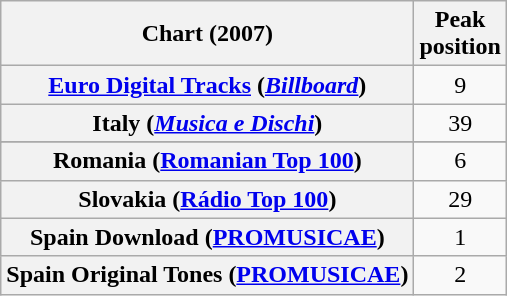<table class="wikitable sortable plainrowheaders" style="text-align:center">
<tr>
<th scope="col">Chart (2007)</th>
<th scope="col">Peak<br>position</th>
</tr>
<tr>
<th scope="row"><a href='#'>Euro Digital Tracks</a> (<em><a href='#'>Billboard</a></em>)</th>
<td>9</td>
</tr>
<tr>
<th scope="row">Italy (<em><a href='#'>Musica e Dischi</a></em>)</th>
<td>39</td>
</tr>
<tr>
</tr>
<tr>
</tr>
<tr>
<th scope="row">Romania (<a href='#'>Romanian Top 100</a>)</th>
<td>6</td>
</tr>
<tr>
<th scope="row">Slovakia (<a href='#'>Rádio Top 100</a>)</th>
<td>29</td>
</tr>
<tr>
<th scope="row">Spain Download (<a href='#'>PROMUSICAE</a>)</th>
<td>1</td>
</tr>
<tr>
<th scope="row">Spain Original Tones (<a href='#'>PROMUSICAE</a>)</th>
<td>2</td>
</tr>
</table>
